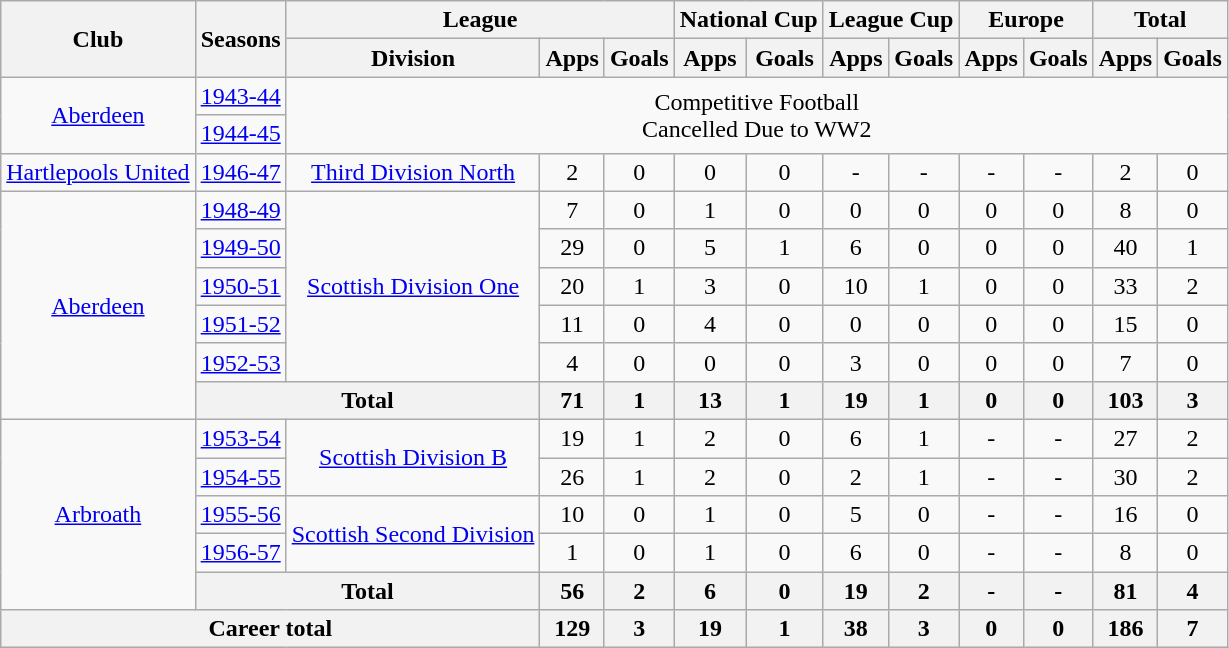<table class="wikitable" style="text-align:center">
<tr>
<th rowspan="2">Club</th>
<th rowspan="2">Seasons</th>
<th colspan="3">League</th>
<th colspan="2">National Cup</th>
<th colspan="2">League Cup</th>
<th colspan="2">Europe</th>
<th colspan="2">Total</th>
</tr>
<tr>
<th>Division</th>
<th>Apps</th>
<th>Goals</th>
<th>Apps</th>
<th>Goals</th>
<th>Apps</th>
<th>Goals</th>
<th>Apps</th>
<th>Goals</th>
<th>Apps</th>
<th>Goals</th>
</tr>
<tr>
<td rowspan="2"><a href='#'>Aberdeen</a></td>
<td><a href='#'>1943-44</a></td>
<td colspan="11" rowspan="2">Competitive Football<br>Cancelled Due to WW2</td>
</tr>
<tr>
<td><a href='#'>1944-45</a></td>
</tr>
<tr>
<td><a href='#'>Hartlepools United</a></td>
<td><a href='#'>1946-47</a></td>
<td><a href='#'>Third Division North</a></td>
<td>2</td>
<td>0</td>
<td>0</td>
<td>0</td>
<td>-</td>
<td>-</td>
<td>-</td>
<td>-</td>
<td>2</td>
<td>0</td>
</tr>
<tr>
<td rowspan="6"><a href='#'>Aberdeen</a></td>
<td><a href='#'>1948-49</a></td>
<td rowspan="5"><a href='#'>Scottish Division One</a></td>
<td>7</td>
<td>0</td>
<td>1</td>
<td>0</td>
<td>0</td>
<td>0</td>
<td>0</td>
<td>0</td>
<td>8</td>
<td>0</td>
</tr>
<tr>
<td><a href='#'>1949-50</a></td>
<td>29</td>
<td>0</td>
<td>5</td>
<td>1</td>
<td>6</td>
<td>0</td>
<td>0</td>
<td>0</td>
<td>40</td>
<td>1</td>
</tr>
<tr>
<td><a href='#'>1950-51</a></td>
<td>20</td>
<td>1</td>
<td>3</td>
<td>0</td>
<td>10</td>
<td>1</td>
<td>0</td>
<td>0</td>
<td>33</td>
<td>2</td>
</tr>
<tr>
<td><a href='#'>1951-52</a></td>
<td>11</td>
<td>0</td>
<td>4</td>
<td>0</td>
<td>0</td>
<td>0</td>
<td>0</td>
<td>0</td>
<td>15</td>
<td>0</td>
</tr>
<tr>
<td><a href='#'>1952-53</a></td>
<td>4</td>
<td>0</td>
<td>0</td>
<td>0</td>
<td>3</td>
<td>0</td>
<td>0</td>
<td>0</td>
<td>7</td>
<td>0</td>
</tr>
<tr>
<th colspan="2">Total</th>
<th>71</th>
<th>1</th>
<th>13</th>
<th>1</th>
<th>19</th>
<th>1</th>
<th>0</th>
<th>0</th>
<th>103</th>
<th>3</th>
</tr>
<tr>
<td rowspan="5"><a href='#'>Arbroath</a></td>
<td><a href='#'>1953-54</a></td>
<td rowspan="2"><a href='#'>Scottish Division B</a></td>
<td>19</td>
<td>1</td>
<td>2</td>
<td>0</td>
<td>6</td>
<td>1</td>
<td>-</td>
<td>-</td>
<td>27</td>
<td>2</td>
</tr>
<tr>
<td><a href='#'>1954-55</a></td>
<td>26</td>
<td>1</td>
<td>2</td>
<td>0</td>
<td>2</td>
<td>1</td>
<td>-</td>
<td>-</td>
<td>30</td>
<td>2</td>
</tr>
<tr>
<td><a href='#'>1955-56</a></td>
<td rowspan="2"><a href='#'>Scottish Second Division</a></td>
<td>10</td>
<td>0</td>
<td>1</td>
<td>0</td>
<td>5</td>
<td>0</td>
<td>-</td>
<td>-</td>
<td>16</td>
<td>0</td>
</tr>
<tr>
<td><a href='#'>1956-57</a></td>
<td>1</td>
<td>0</td>
<td>1</td>
<td>0</td>
<td>6</td>
<td>0</td>
<td>-</td>
<td>-</td>
<td>8</td>
<td>0</td>
</tr>
<tr>
<th colspan="2">Total</th>
<th>56</th>
<th>2</th>
<th>6</th>
<th>0</th>
<th>19</th>
<th>2</th>
<th>-</th>
<th>-</th>
<th>81</th>
<th>4</th>
</tr>
<tr>
<th colspan="3">Career total</th>
<th>129</th>
<th>3</th>
<th>19</th>
<th>1</th>
<th>38</th>
<th>3</th>
<th>0</th>
<th>0</th>
<th>186</th>
<th>7</th>
</tr>
</table>
